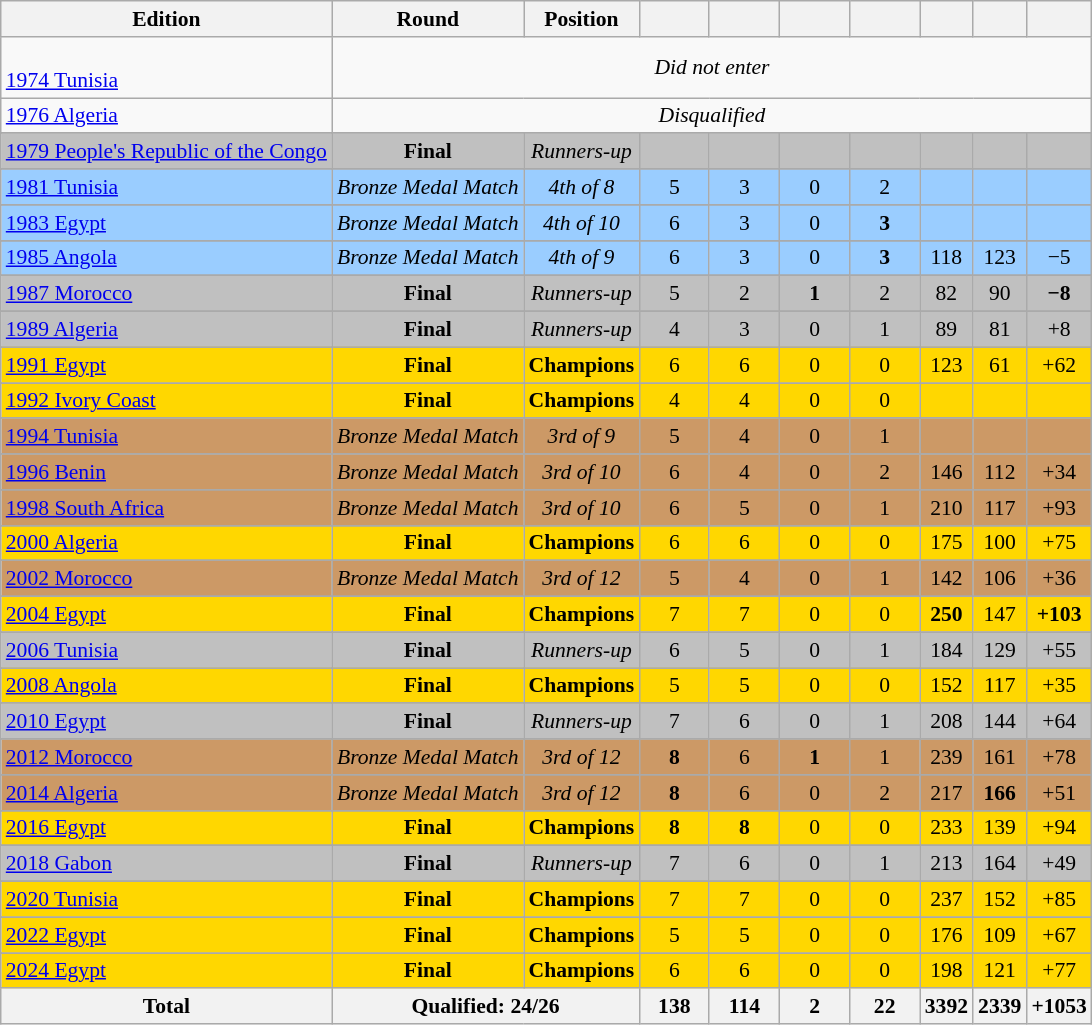<table class="wikitable sortable" style="text-align: center;font-size:90%;">
<tr>
<th scope="col">Edition</th>
<th scope="col">Round</th>
<th scope="col">Position</th>
<th scope="col" width="40"></th>
<th scope="col" width="40"></th>
<th scope="col" width="40"></th>
<th scope="col" width="40"></th>
<th></th>
<th></th>
<th></th>
</tr>
<tr>
<td style="text-align: left;"><br> <a href='#'>1974 Tunisia</a></td>
<td colspan="9"><em>Did not enter</em></td>
</tr>
<tr>
<td style="text-align: left;"> <a href='#'>1976 Algeria</a></td>
<td colspan="9"><em>Disqualified</em></td>
</tr>
<tr>
</tr>
<tr bgcolor=silver>
<td style="text-align: left;"> <a href='#'>1979 People's Republic of the Congo</a></td>
<td><strong>Final</strong></td>
<td><em>Runners-up</em></td>
<td></td>
<td></td>
<td></td>
<td></td>
<td></td>
<td></td>
<td></td>
</tr>
<tr>
</tr>
<tr bgcolor="#9acdff">
<td style="text-align: left;"> <a href='#'>1981 Tunisia</a></td>
<td><em>Bronze Medal Match</em></td>
<td><em>4th of 8</em></td>
<td>5</td>
<td>3</td>
<td>0</td>
<td>2</td>
<td></td>
<td></td>
<td></td>
</tr>
<tr>
</tr>
<tr bgcolor="#9acdff">
<td style="text-align: left;"> <a href='#'>1983 Egypt</a></td>
<td><em>Bronze Medal Match</em></td>
<td><em>4th of 10</em></td>
<td>6</td>
<td>3</td>
<td>0</td>
<td><strong>3</strong></td>
<td></td>
<td></td>
<td></td>
</tr>
<tr>
</tr>
<tr bgcolor="#9acdff">
<td style="text-align: left;"> <a href='#'>1985 Angola</a></td>
<td><em>Bronze Medal Match</em></td>
<td><em>4th of 9</em></td>
<td>6</td>
<td>3</td>
<td>0</td>
<td><strong>3</strong></td>
<td>118</td>
<td>123</td>
<td>−5</td>
</tr>
<tr>
</tr>
<tr bgcolor=silver>
<td style="text-align: left;"> <a href='#'>1987 Morocco</a></td>
<td><strong>Final</strong></td>
<td><em>Runners-up</em></td>
<td>5</td>
<td>2</td>
<td><strong>1</strong></td>
<td>2</td>
<td>82</td>
<td>90</td>
<td><strong>−8</strong></td>
</tr>
<tr>
</tr>
<tr bgcolor=silver>
<td style="text-align: left;"> <a href='#'>1989 Algeria</a></td>
<td><strong>Final</strong></td>
<td><em>Runners-up</em></td>
<td>4</td>
<td>3</td>
<td>0</td>
<td>1</td>
<td>89</td>
<td>81</td>
<td>+8</td>
</tr>
<tr>
</tr>
<tr bgcolor=gold>
<td style="text-align: left;"> <a href='#'>1991 Egypt</a></td>
<td><strong>Final</strong></td>
<td><strong>Champions</strong></td>
<td>6</td>
<td>6</td>
<td>0</td>
<td>0</td>
<td>123</td>
<td>61</td>
<td>+62</td>
</tr>
<tr>
</tr>
<tr bgcolor=gold>
<td style="text-align: left;"> <a href='#'>1992 Ivory Coast</a></td>
<td><strong>Final</strong></td>
<td><strong>Champions</strong></td>
<td>4</td>
<td>4</td>
<td>0</td>
<td>0</td>
<td></td>
<td></td>
<td></td>
</tr>
<tr>
</tr>
<tr bgcolor="#cc9966">
<td style="text-align: left;"> <a href='#'>1994 Tunisia</a></td>
<td><em>Bronze Medal Match</em></td>
<td><em>3rd of 9</em></td>
<td>5</td>
<td>4</td>
<td>0</td>
<td>1</td>
<td></td>
<td></td>
<td></td>
</tr>
<tr>
</tr>
<tr bgcolor="#cc9966">
<td style="text-align: left;"> <a href='#'>1996 Benin</a></td>
<td><em>Bronze Medal Match</em></td>
<td><em>3rd of 10</em></td>
<td>6</td>
<td>4</td>
<td>0</td>
<td>2</td>
<td>146</td>
<td>112</td>
<td>+34</td>
</tr>
<tr>
</tr>
<tr bgcolor="#cc9966">
<td style="text-align: left;"> <a href='#'>1998 South Africa</a></td>
<td><em>Bronze Medal Match</em></td>
<td><em>3rd of 10</em></td>
<td>6</td>
<td>5</td>
<td>0</td>
<td>1</td>
<td>210</td>
<td>117</td>
<td>+93</td>
</tr>
<tr>
</tr>
<tr bgcolor=gold>
<td style="text-align: left;"> <a href='#'>2000 Algeria</a></td>
<td><strong>Final</strong></td>
<td><strong>Champions</strong></td>
<td>6</td>
<td>6</td>
<td>0</td>
<td>0</td>
<td>175</td>
<td>100</td>
<td>+75</td>
</tr>
<tr>
</tr>
<tr bgcolor="#cc9966">
<td style="text-align: left;"> <a href='#'>2002 Morocco</a></td>
<td><em>Bronze Medal Match</em></td>
<td><em>3rd of 12</em></td>
<td>5</td>
<td>4</td>
<td>0</td>
<td>1</td>
<td>142</td>
<td>106</td>
<td>+36</td>
</tr>
<tr>
</tr>
<tr bgcolor=gold>
<td style="text-align: left;"> <a href='#'>2004 Egypt</a></td>
<td><strong>Final</strong></td>
<td><strong>Champions</strong></td>
<td>7</td>
<td>7</td>
<td>0</td>
<td>0</td>
<td><strong>250</strong></td>
<td>147</td>
<td><strong>+103</strong></td>
</tr>
<tr>
</tr>
<tr bgcolor=silver>
<td style="text-align: left;"> <a href='#'>2006 Tunisia</a></td>
<td><strong>Final</strong></td>
<td><em>Runners-up</em></td>
<td>6</td>
<td>5</td>
<td>0</td>
<td>1</td>
<td>184</td>
<td>129</td>
<td>+55</td>
</tr>
<tr>
</tr>
<tr bgcolor=gold>
<td style="text-align: left;"> <a href='#'>2008 Angola</a></td>
<td><strong>Final</strong></td>
<td><strong>Champions</strong></td>
<td>5</td>
<td>5</td>
<td>0</td>
<td>0</td>
<td>152</td>
<td>117</td>
<td>+35</td>
</tr>
<tr>
</tr>
<tr bgcolor=silver>
<td style="text-align: left;"> <a href='#'>2010 Egypt</a></td>
<td><strong>Final</strong></td>
<td><em>Runners-up</em></td>
<td>7</td>
<td>6</td>
<td>0</td>
<td>1</td>
<td>208</td>
<td>144</td>
<td>+64</td>
</tr>
<tr>
</tr>
<tr bgcolor="#cc9966">
<td style="text-align: left;"> <a href='#'>2012 Morocco</a></td>
<td><em>Bronze Medal Match</em></td>
<td><em>3rd of 12</em></td>
<td><strong>8</strong></td>
<td>6</td>
<td><strong>1</strong></td>
<td>1</td>
<td>239</td>
<td>161</td>
<td>+78</td>
</tr>
<tr>
</tr>
<tr bgcolor="#cc9966">
<td style="text-align: left;"> <a href='#'>2014 Algeria</a></td>
<td><em>Bronze Medal Match</em></td>
<td><em>3rd of 12</em></td>
<td><strong>8</strong></td>
<td>6</td>
<td>0</td>
<td>2</td>
<td>217</td>
<td><strong>166</strong></td>
<td>+51</td>
</tr>
<tr>
</tr>
<tr bgcolor=gold>
<td style="text-align: left;"> <a href='#'>2016 Egypt</a></td>
<td><strong>Final</strong></td>
<td><strong>Champions</strong></td>
<td><strong>8</strong></td>
<td><strong>8</strong></td>
<td>0</td>
<td>0</td>
<td>233</td>
<td>139</td>
<td>+94</td>
</tr>
<tr>
</tr>
<tr bgcolor=silver>
<td style="text-align: left;"> <a href='#'>2018 Gabon</a></td>
<td><strong>Final</strong></td>
<td><em>Runners-up</em></td>
<td>7</td>
<td>6</td>
<td>0</td>
<td>1</td>
<td>213</td>
<td>164</td>
<td>+49</td>
</tr>
<tr>
</tr>
<tr bgcolor=gold>
<td style="text-align: left;"> <a href='#'>2020 Tunisia</a></td>
<td><strong>Final</strong></td>
<td><strong>Champions</strong></td>
<td>7</td>
<td>7</td>
<td>0</td>
<td>0</td>
<td>237</td>
<td>152</td>
<td>+85</td>
</tr>
<tr>
</tr>
<tr bgcolor=gold>
<td style="text-align: left;"> <a href='#'>2022 Egypt</a></td>
<td><strong>Final</strong></td>
<td><strong>Champions</strong></td>
<td>5</td>
<td>5</td>
<td>0</td>
<td>0</td>
<td>176</td>
<td>109</td>
<td>+67</td>
</tr>
<tr>
</tr>
<tr bgcolor=gold>
<td style="text-align: left;"> <a href='#'>2024 Egypt</a></td>
<td><strong>Final</strong></td>
<td><strong>Champions</strong></td>
<td>6</td>
<td>6</td>
<td>0</td>
<td>0</td>
<td>198</td>
<td>121</td>
<td>+77</td>
</tr>
<tr>
<th>Total</th>
<th colspan="2">Qualified: 24/26</th>
<th>138</th>
<th>114</th>
<th>2</th>
<th>22</th>
<th>3392</th>
<th>2339</th>
<th>+1053</th>
</tr>
</table>
